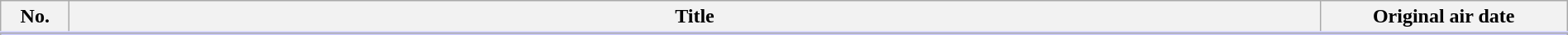<table class="wikitable" style="width:100%; margin:auto; background:#FFF;">
<tr style="border-bottom: 3px solid #CCF;">
<th style="width:3em;">No.</th>
<th>Title</th>
<th style="width:12em;">Original air date</th>
</tr>
<tr>
</tr>
<tr>
</tr>
<tr>
</tr>
<tr>
</tr>
<tr>
</tr>
<tr>
</tr>
<tr>
</tr>
<tr>
</tr>
<tr>
</tr>
<tr>
</tr>
<tr>
</tr>
<tr>
</tr>
<tr>
</tr>
<tr>
</tr>
<tr>
</tr>
<tr>
</tr>
<tr>
</tr>
<tr>
</tr>
<tr>
</tr>
<tr>
</tr>
<tr>
</tr>
<tr>
</tr>
<tr>
</tr>
<tr>
</tr>
<tr>
</tr>
<tr>
</tr>
</table>
